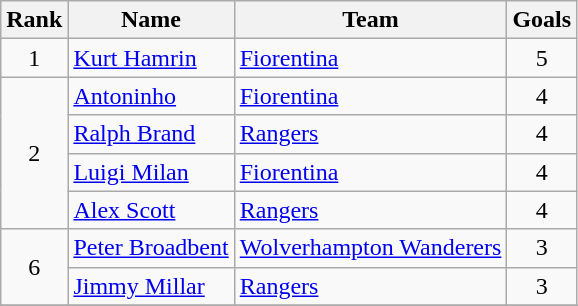<table class="wikitable" style="text-align:center">
<tr>
<th>Rank</th>
<th>Name</th>
<th>Team</th>
<th>Goals</th>
</tr>
<tr>
<td>1</td>
<td align="left"> <a href='#'>Kurt Hamrin</a></td>
<td align="left"> <a href='#'>Fiorentina</a></td>
<td>5</td>
</tr>
<tr>
<td rowspan="4">2</td>
<td align="left"> <a href='#'>Antoninho</a></td>
<td align="left"> <a href='#'>Fiorentina</a></td>
<td>4</td>
</tr>
<tr>
<td align="left"> <a href='#'>Ralph Brand</a></td>
<td align="left"> <a href='#'>Rangers</a></td>
<td>4</td>
</tr>
<tr>
<td align="left"> <a href='#'>Luigi Milan</a></td>
<td align="left"> <a href='#'>Fiorentina</a></td>
<td>4</td>
</tr>
<tr>
<td align="left"> <a href='#'>Alex Scott</a></td>
<td align="left"> <a href='#'>Rangers</a></td>
<td>4</td>
</tr>
<tr>
<td rowspan="2">6</td>
<td align="left"> <a href='#'>Peter Broadbent</a></td>
<td align="left"> <a href='#'>Wolverhampton Wanderers</a></td>
<td>3</td>
</tr>
<tr>
<td align="left"> <a href='#'>Jimmy Millar</a></td>
<td align="left"> <a href='#'>Rangers</a></td>
<td>3</td>
</tr>
<tr>
</tr>
</table>
